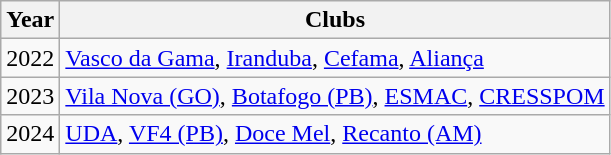<table class="wikitable">
<tr>
<th>Year</th>
<th>Clubs</th>
</tr>
<tr>
<td>2022</td>
<td><a href='#'>Vasco da Gama</a>, <a href='#'>Iranduba</a>, <a href='#'>Cefama</a>, <a href='#'>Aliança</a></td>
</tr>
<tr>
<td>2023</td>
<td><a href='#'>Vila Nova (GO)</a>, <a href='#'>Botafogo (PB)</a>, <a href='#'>ESMAC</a>, <a href='#'>CRESSPOM</a></td>
</tr>
<tr>
<td>2024</td>
<td><a href='#'>UDA</a>, <a href='#'>VF4 (PB)</a>, <a href='#'>Doce Mel</a>, <a href='#'>Recanto (AM)</a></td>
</tr>
</table>
